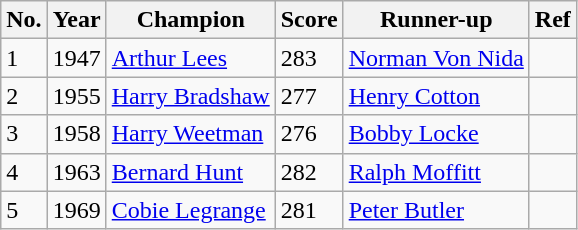<table class="wikitable">
<tr>
<th>No.</th>
<th>Year</th>
<th>Champion</th>
<th>Score</th>
<th>Runner-up</th>
<th>Ref</th>
</tr>
<tr>
<td>1</td>
<td>1947</td>
<td> <a href='#'>Arthur Lees</a></td>
<td>283</td>
<td> <a href='#'>Norman Von Nida</a></td>
<td></td>
</tr>
<tr>
<td>2</td>
<td>1955</td>
<td> <a href='#'>Harry Bradshaw</a></td>
<td>277</td>
<td> <a href='#'>Henry Cotton</a></td>
<td></td>
</tr>
<tr>
<td>3</td>
<td>1958</td>
<td> <a href='#'>Harry Weetman</a></td>
<td>276</td>
<td> <a href='#'>Bobby Locke</a></td>
<td></td>
</tr>
<tr>
<td>4</td>
<td>1963</td>
<td> <a href='#'>Bernard Hunt</a></td>
<td>282</td>
<td> <a href='#'>Ralph Moffitt</a></td>
<td></td>
</tr>
<tr>
<td>5</td>
<td>1969</td>
<td> <a href='#'>Cobie Legrange</a></td>
<td>281</td>
<td> <a href='#'>Peter Butler</a></td>
<td></td>
</tr>
</table>
